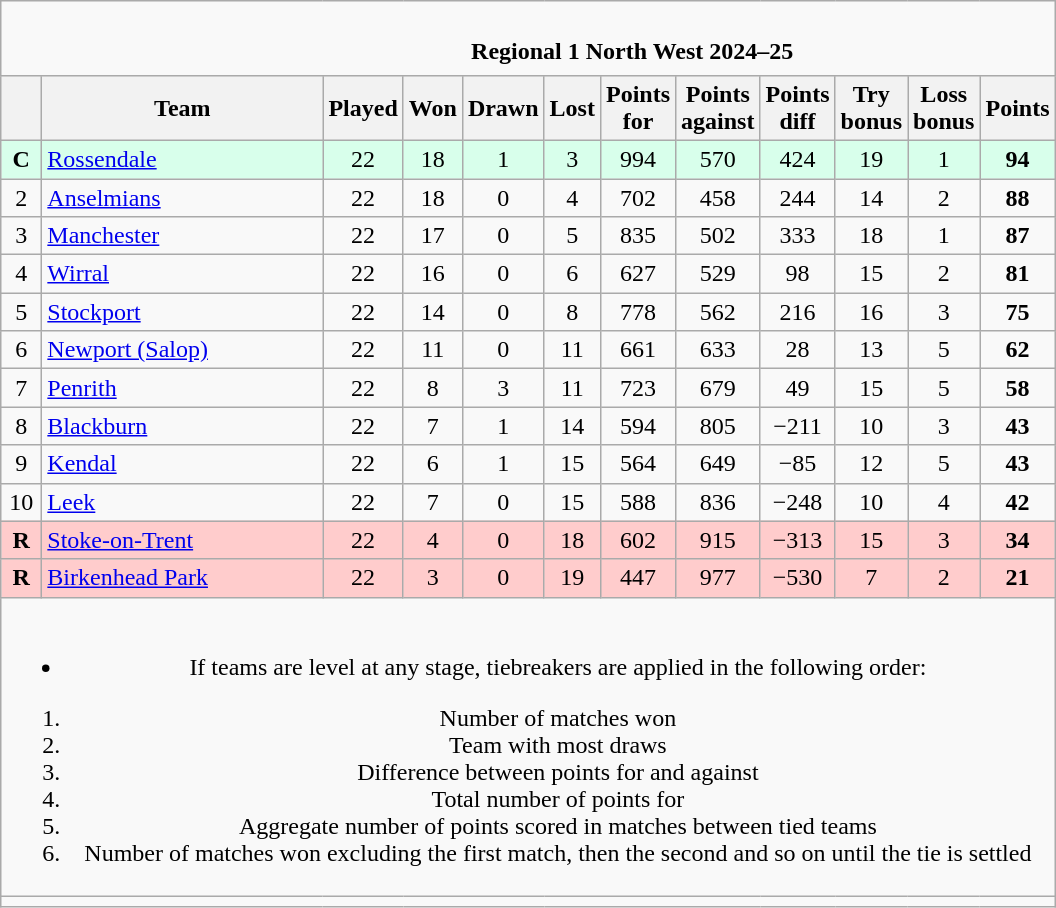<table class="wikitable" style="text-align: center;">
<tr>
<td colspan="15" cellpadding="0" cellspacing="0"><br><table border="0" width="100%" cellpadding="0" cellspacing="0">
<tr>
<td width=20% style="border:0px"></td>
<td style="border:0px"><strong>Regional 1 North West 2024–25</strong></td>
</tr>
</table>
</td>
</tr>
<tr>
<th bgcolor="#efefef" width="20"></th>
<th bgcolor="#efefef" width="180">Team</th>
<th bgcolor="#efefef" width="20">Played</th>
<th bgcolor="#efefef" width="20">Won</th>
<th bgcolor="#efefef" width="20">Drawn</th>
<th bgcolor="#efefef" width="20">Lost</th>
<th bgcolor="#efefef" width="25">Points for</th>
<th bgcolor="#efefef" width="20">Points against</th>
<th bgcolor="#efefef" width="20">Points diff</th>
<th bgcolor="#efefef" width="20">Try bonus</th>
<th bgcolor="#efefef" width="20">Loss bonus</th>
<th bgcolor="#efefef" width="20">Points</th>
</tr>
<tr bgcolor="#d8ffeb" align="center">
<td><strong>C</strong></td>
<td style="text-align:left;"><a href='#'>Rossendale</a></td>
<td>22</td>
<td>18</td>
<td>1</td>
<td>3</td>
<td>994</td>
<td>570</td>
<td>424</td>
<td>19</td>
<td>1</td>
<td><strong>94</strong></td>
</tr>
<tr>
<td>2</td>
<td style="text-align:left;"><a href='#'>Anselmians</a></td>
<td>22</td>
<td>18</td>
<td>0</td>
<td>4</td>
<td>702</td>
<td>458</td>
<td>244</td>
<td>14</td>
<td>2</td>
<td><strong>88</strong></td>
</tr>
<tr>
<td>3</td>
<td style="text-align:left;"><a href='#'>Manchester</a></td>
<td>22</td>
<td>17</td>
<td>0</td>
<td>5</td>
<td>835</td>
<td>502</td>
<td>333</td>
<td>18</td>
<td>1</td>
<td><strong>87</strong></td>
</tr>
<tr>
<td>4</td>
<td style="text-align:left;"><a href='#'>Wirral</a></td>
<td>22</td>
<td>16</td>
<td>0</td>
<td>6</td>
<td>627</td>
<td>529</td>
<td>98</td>
<td>15</td>
<td>2</td>
<td><strong>81</strong></td>
</tr>
<tr>
<td>5</td>
<td style="text-align:left;"><a href='#'>Stockport</a></td>
<td>22</td>
<td>14</td>
<td>0</td>
<td>8</td>
<td>778</td>
<td>562</td>
<td>216</td>
<td>16</td>
<td>3</td>
<td><strong>75</strong></td>
</tr>
<tr>
<td>6</td>
<td style="text-align:left;"><a href='#'>Newport (Salop)</a></td>
<td>22</td>
<td>11</td>
<td>0</td>
<td>11</td>
<td>661</td>
<td>633</td>
<td>28</td>
<td>13</td>
<td>5</td>
<td><strong>62</strong></td>
</tr>
<tr>
<td>7</td>
<td style="text-align:left;"><a href='#'>Penrith</a></td>
<td>22</td>
<td>8</td>
<td>3</td>
<td>11</td>
<td>723</td>
<td>679</td>
<td>49</td>
<td>15</td>
<td>5</td>
<td><strong>58</strong></td>
</tr>
<tr>
<td>8</td>
<td style="text-align:left;"><a href='#'>Blackburn</a></td>
<td>22</td>
<td>7</td>
<td>1</td>
<td>14</td>
<td>594</td>
<td>805</td>
<td>−211</td>
<td>10</td>
<td>3</td>
<td><strong>43</strong></td>
</tr>
<tr>
<td>9</td>
<td style="text-align:left;"><a href='#'>Kendal</a></td>
<td>22</td>
<td>6</td>
<td>1</td>
<td>15</td>
<td>564</td>
<td>649</td>
<td>−85</td>
<td>12</td>
<td>5</td>
<td><strong>43</strong></td>
</tr>
<tr>
<td>10</td>
<td style="text-align:left;"><a href='#'>Leek</a></td>
<td>22</td>
<td>7</td>
<td>0</td>
<td>15</td>
<td>588</td>
<td>836</td>
<td>−248</td>
<td>10</td>
<td>4</td>
<td><strong>42</strong></td>
</tr>
<tr style="background-color:#ffcccc;">
<td><strong>R</strong></td>
<td style="text-align:left;"><a href='#'>Stoke-on-Trent</a></td>
<td>22</td>
<td>4</td>
<td>0</td>
<td>18</td>
<td>602</td>
<td>915</td>
<td>−313</td>
<td>15</td>
<td>3</td>
<td><strong>34</strong></td>
</tr>
<tr style="background-color:#ffcccc;">
<td><strong>R</strong></td>
<td style="text-align:left;"><a href='#'>Birkenhead Park</a></td>
<td>22</td>
<td>3</td>
<td>0</td>
<td>19</td>
<td>447</td>
<td>977</td>
<td>−530</td>
<td>7</td>
<td>2</td>
<td><strong>21</strong></td>
</tr>
<tr>
<td colspan="15"><br><ul><li>If teams are level at any stage, tiebreakers are applied in the following order:</li></ul><ol><li>Number of matches won</li><li>Team with most draws</li><li>Difference between points for and against</li><li>Total number of points for</li><li>Aggregate number of points scored in matches between tied teams</li><li>Number of matches won excluding the first match, then the second and so on until the tie is settled</li></ol></td>
</tr>
<tr | style="text-align:left;" |>
<td colspan="15" style="border:0px"></td>
</tr>
</table>
